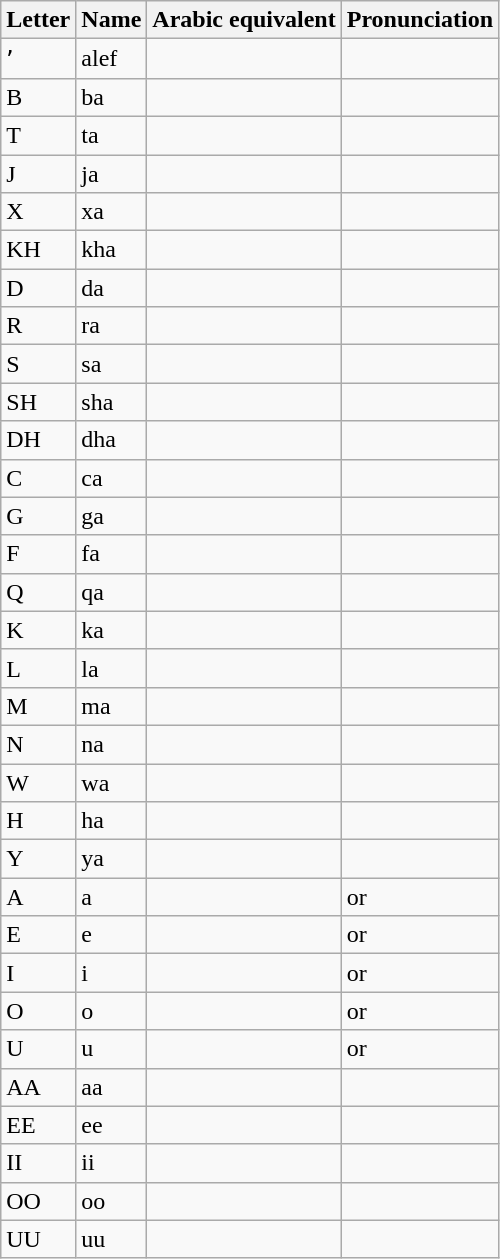<table class="wikitable">
<tr>
<th>Letter</th>
<th>Name</th>
<th>Arabic equivalent</th>
<th>Pronunciation</th>
</tr>
<tr>
<td>ʼ</td>
<td>alef</td>
<td></td>
<td></td>
</tr>
<tr>
<td>B</td>
<td>ba</td>
<td></td>
<td></td>
</tr>
<tr>
<td>T</td>
<td>ta</td>
<td></td>
<td></td>
</tr>
<tr>
<td>J</td>
<td>ja</td>
<td></td>
<td></td>
</tr>
<tr>
<td>X</td>
<td>xa</td>
<td></td>
<td></td>
</tr>
<tr>
<td>KH</td>
<td>kha</td>
<td></td>
<td></td>
</tr>
<tr>
<td>D</td>
<td>da</td>
<td></td>
<td></td>
</tr>
<tr>
<td>R</td>
<td>ra</td>
<td></td>
<td></td>
</tr>
<tr>
<td>S</td>
<td>sa</td>
<td></td>
<td></td>
</tr>
<tr>
<td>SH</td>
<td>sha</td>
<td></td>
<td></td>
</tr>
<tr>
<td>DH</td>
<td>dha</td>
<td></td>
<td></td>
</tr>
<tr>
<td>C</td>
<td>ca</td>
<td></td>
<td></td>
</tr>
<tr>
<td>G</td>
<td>ga</td>
<td></td>
<td></td>
</tr>
<tr>
<td>F</td>
<td>fa</td>
<td></td>
<td></td>
</tr>
<tr>
<td>Q</td>
<td>qa</td>
<td></td>
<td></td>
</tr>
<tr>
<td>K</td>
<td>ka</td>
<td></td>
<td></td>
</tr>
<tr>
<td>L</td>
<td>la</td>
<td></td>
<td></td>
</tr>
<tr>
<td>M</td>
<td>ma</td>
<td></td>
<td></td>
</tr>
<tr>
<td>N</td>
<td>na</td>
<td></td>
<td></td>
</tr>
<tr>
<td>W</td>
<td>wa</td>
<td></td>
<td></td>
</tr>
<tr>
<td>H</td>
<td>ha</td>
<td></td>
<td></td>
</tr>
<tr>
<td>Y</td>
<td>ya</td>
<td></td>
<td></td>
</tr>
<tr>
<td>A</td>
<td>a</td>
<td></td>
<td> or </td>
</tr>
<tr>
<td>E</td>
<td>e</td>
<td></td>
<td> or </td>
</tr>
<tr>
<td>I</td>
<td>i</td>
<td></td>
<td> or </td>
</tr>
<tr>
<td>O</td>
<td>o</td>
<td></td>
<td> or </td>
</tr>
<tr>
<td>U</td>
<td>u</td>
<td></td>
<td> or </td>
</tr>
<tr>
<td>AA</td>
<td>aa</td>
<td></td>
<td></td>
</tr>
<tr>
<td>EE</td>
<td>ee</td>
<td></td>
<td></td>
</tr>
<tr>
<td>II</td>
<td>ii</td>
<td></td>
<td></td>
</tr>
<tr>
<td>OO</td>
<td>oo</td>
<td></td>
<td></td>
</tr>
<tr>
<td>UU</td>
<td>uu</td>
<td></td>
<td></td>
</tr>
</table>
